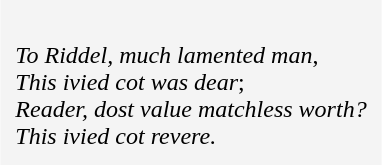<table cellpadding=10 border="0" align=center>
<tr>
<td bgcolor=#f4f4f4><br><em>To Riddel, much lamented man</em>,<br> 
<em>This ivied cot was dear</em>;<br> 
<em>Reader, dost value matchless worth?</em><br> 
<em>This ivied cot revere.</em><br></td>
</tr>
</table>
